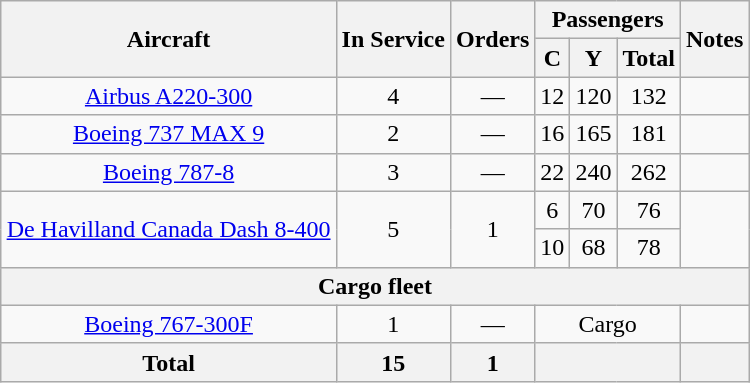<table class="wikitable" style="margin:1em auto; border-collapse:collapse;text-align:center">
<tr>
<th rowspan="2">Aircraft</th>
<th rowspan="2">In Service</th>
<th rowspan="2">Orders</th>
<th colspan="3">Passengers</th>
<th rowspan="2">Notes</th>
</tr>
<tr>
<th><abbr>C</abbr></th>
<th><abbr>Y</abbr></th>
<th>Total</th>
</tr>
<tr>
<td><a href='#'>Airbus A220-300</a></td>
<td>4</td>
<td>—</td>
<td>12</td>
<td>120</td>
<td>132</td>
<td></td>
</tr>
<tr>
<td><a href='#'>Boeing 737 MAX 9</a></td>
<td>2</td>
<td>—</td>
<td>16</td>
<td>165</td>
<td>181</td>
<td></td>
</tr>
<tr>
<td><a href='#'>Boeing 787-8</a></td>
<td>3</td>
<td>—</td>
<td>22</td>
<td>240</td>
<td>262</td>
<td></td>
</tr>
<tr>
<td rowspan="2"><a href='#'>De Havilland Canada Dash 8-400</a></td>
<td rowspan="2">5</td>
<td rowspan="2">1</td>
<td>6</td>
<td>70</td>
<td>76</td>
<td rowspan="2"></td>
</tr>
<tr>
<td>10</td>
<td>68</td>
<td>78</td>
</tr>
<tr>
<th colspan="7">Cargo fleet</th>
</tr>
<tr>
<td><a href='#'>Boeing 767-300F</a></td>
<td>1 </td>
<td>—</td>
<td colspan="3">Cargo</td>
<td></td>
</tr>
<tr>
<th>Total</th>
<th>15</th>
<th>1</th>
<th colspan="3"></th>
<th></th>
</tr>
</table>
